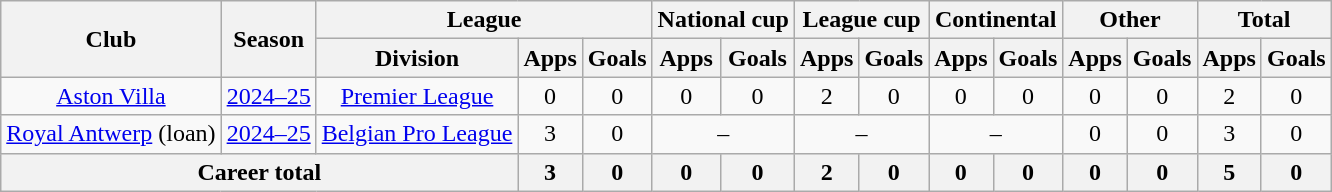<table class="wikitable" style="text-align:center">
<tr>
<th rowspan="2">Club</th>
<th rowspan="2">Season</th>
<th colspan="3">League</th>
<th colspan="2">National cup</th>
<th colspan="2">League cup</th>
<th colspan="2">Continental</th>
<th colspan="2">Other</th>
<th colspan="2">Total</th>
</tr>
<tr>
<th>Division</th>
<th>Apps</th>
<th>Goals</th>
<th>Apps</th>
<th>Goals</th>
<th>Apps</th>
<th>Goals</th>
<th>Apps</th>
<th>Goals</th>
<th>Apps</th>
<th>Goals</th>
<th>Apps</th>
<th>Goals</th>
</tr>
<tr>
<td><a href='#'>Aston Villa</a></td>
<td><a href='#'>2024–25</a></td>
<td><a href='#'>Premier League</a></td>
<td>0</td>
<td>0</td>
<td>0</td>
<td>0</td>
<td>2</td>
<td>0</td>
<td>0</td>
<td>0</td>
<td>0</td>
<td>0</td>
<td>2</td>
<td>0</td>
</tr>
<tr>
<td><a href='#'>Royal Antwerp</a> (loan)</td>
<td><a href='#'>2024–25</a></td>
<td><a href='#'>Belgian Pro League</a></td>
<td>3</td>
<td>0</td>
<td colspan="2">–</td>
<td colspan="2">–</td>
<td colspan="2">–</td>
<td>0</td>
<td>0</td>
<td>3</td>
<td>0</td>
</tr>
<tr>
<th colspan="3">Career total</th>
<th>3</th>
<th>0</th>
<th>0</th>
<th>0</th>
<th>2</th>
<th>0</th>
<th>0</th>
<th>0</th>
<th>0</th>
<th>0</th>
<th>5</th>
<th>0</th>
</tr>
</table>
